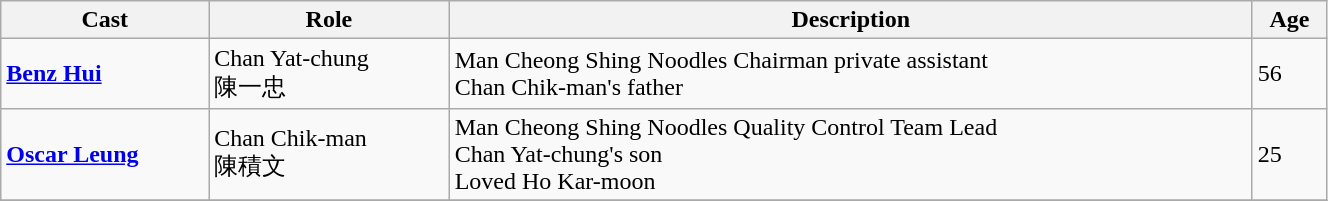<table class="wikitable" width="70%">
<tr>
<th>Cast</th>
<th>Role</th>
<th>Description</th>
<th>Age</th>
</tr>
<tr>
<td><strong><a href='#'>Benz Hui</a></strong></td>
<td>Chan Yat-chung<br>陳一忠</td>
<td>Man Cheong Shing Noodles Chairman private assistant<br>Chan Chik-man's father</td>
<td>56</td>
</tr>
<tr>
<td><strong><a href='#'>Oscar Leung</a></strong></td>
<td>Chan Chik-man<br>陳積文</td>
<td>Man Cheong Shing Noodles Quality Control Team Lead<br>Chan Yat-chung's son<br>Loved Ho Kar-moon</td>
<td>25</td>
</tr>
<tr>
</tr>
</table>
